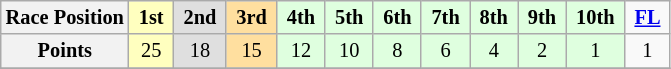<table class="wikitable" style="font-size:85%; text-align:center">
<tr>
<th>Race Position</th>
<td style="background:#ffffbf;"> <strong>1st</strong> </td>
<td style="background:#dfdfdf;"> <strong>2nd</strong> </td>
<td style="background:#ffdf9f;"> <strong>3rd</strong> </td>
<td style="background:#dfffdf;"> <strong>4th</strong> </td>
<td style="background:#dfffdf;"> <strong>5th</strong> </td>
<td style="background:#dfffdf;"> <strong>6th</strong> </td>
<td style="background:#dfffdf;"> <strong>7th</strong> </td>
<td style="background:#dfffdf;"> <strong>8th</strong> </td>
<td style="background:#dfffdf;"> <strong>9th</strong> </td>
<td style="background:#dfffdf;"> <strong>10th</strong> </td>
<td> <strong><a href='#'>FL</a></strong> </td>
</tr>
<tr>
<th>Points</th>
<td style="background:#ffffbf;">25</td>
<td style="background:#dfdfdf;">18</td>
<td style="background:#ffdf9f;">15</td>
<td style="background:#dfffdf;">12</td>
<td style="background:#dfffdf;">10</td>
<td style="background:#dfffdf;">8</td>
<td style="background:#dfffdf;">6</td>
<td style="background:#dfffdf;">4</td>
<td style="background:#dfffdf;">2</td>
<td style="background:#dfffdf;">1</td>
<td>1</td>
</tr>
<tr>
</tr>
</table>
